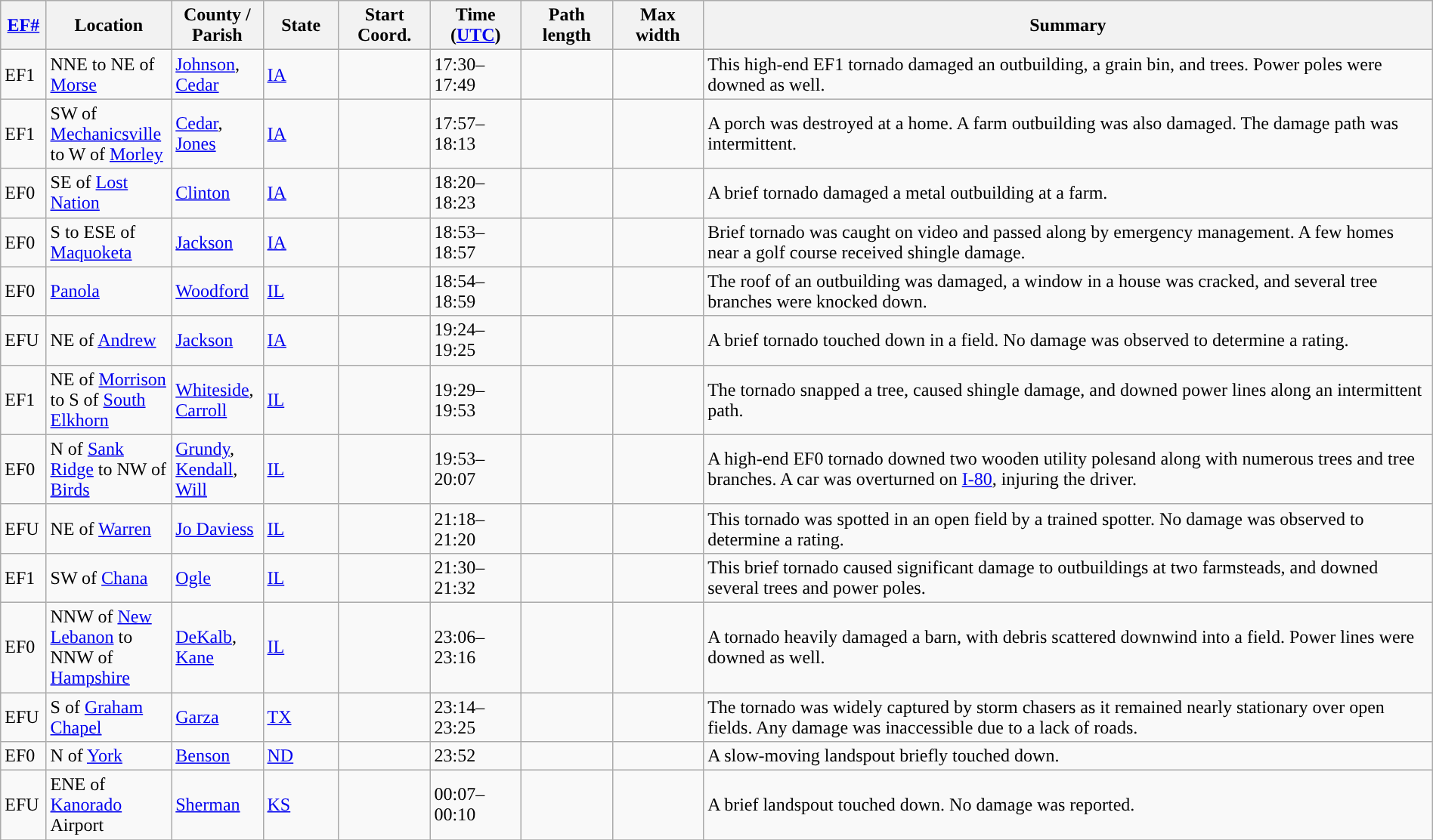<table class="wikitable sortable" style="width:100%;">
<tr>
<th scope="col"  style="width:3%; text-align:center;"><a href='#'>EF#</a></th>
<th scope="col"  style="width:7%; text-align:center;" class="unsortable">Location</th>
<th scope="col"  style="width:6%; text-align:center;" class="unsortable">County / Parish</th>
<th scope="col"  style="width:5%; text-align:center;">State</th>
<th scope="col"  style="width:6%; text-align:center;">Start Coord.</th>
<th scope="col"  style="width:6%; text-align:center;">Time (<a href='#'>UTC</a>)</th>
<th scope="col"  style="width:6%; text-align:center;">Path length</th>
<th scope="col"  style="width:6%; text-align:center;">Max width</th>
<th scope="col" class="unsortable" style="width:48%; text-align:center;">Summary</th>
</tr>
<tr>
<td>EF1</td>
<td>NNE to NE of <a href='#'>Morse</a></td>
<td><a href='#'>Johnson</a>, <a href='#'>Cedar</a></td>
<td><a href='#'>IA</a></td>
<td></td>
<td>17:30–17:49</td>
<td></td>
<td></td>
<td>This high-end EF1 tornado damaged an outbuilding, a grain bin, and trees. Power poles were downed as well.</td>
</tr>
<tr>
<td>EF1</td>
<td>SW of <a href='#'>Mechanicsville</a> to W of <a href='#'>Morley</a></td>
<td><a href='#'>Cedar</a>, <a href='#'>Jones</a></td>
<td><a href='#'>IA</a></td>
<td></td>
<td>17:57–18:13</td>
<td></td>
<td></td>
<td>A porch was destroyed at a home. A farm outbuilding was also damaged. The damage path was intermittent.</td>
</tr>
<tr>
<td>EF0</td>
<td>SE of <a href='#'>Lost Nation</a></td>
<td><a href='#'>Clinton</a></td>
<td><a href='#'>IA</a></td>
<td></td>
<td>18:20–18:23</td>
<td></td>
<td></td>
<td>A brief tornado damaged a metal outbuilding at a farm.</td>
</tr>
<tr>
<td>EF0</td>
<td>S to ESE of <a href='#'>Maquoketa</a></td>
<td><a href='#'>Jackson</a></td>
<td><a href='#'>IA</a></td>
<td></td>
<td>18:53–18:57</td>
<td></td>
<td></td>
<td>Brief tornado was caught on video and passed along by emergency management. A few homes near a golf course received shingle damage.</td>
</tr>
<tr>
<td>EF0</td>
<td><a href='#'>Panola</a></td>
<td><a href='#'>Woodford</a></td>
<td><a href='#'>IL</a></td>
<td></td>
<td>18:54–18:59</td>
<td></td>
<td></td>
<td>The roof of an outbuilding was damaged, a window in a house was cracked, and several tree branches were knocked down.</td>
</tr>
<tr>
<td>EFU</td>
<td>NE of <a href='#'>Andrew</a></td>
<td><a href='#'>Jackson</a></td>
<td><a href='#'>IA</a></td>
<td></td>
<td>19:24–19:25</td>
<td></td>
<td></td>
<td>A brief tornado touched down in a field. No damage was observed to determine a rating.</td>
</tr>
<tr>
<td>EF1</td>
<td>NE of <a href='#'>Morrison</a> to S of <a href='#'>South Elkhorn</a></td>
<td><a href='#'>Whiteside</a>, <a href='#'>Carroll</a></td>
<td><a href='#'>IL</a></td>
<td></td>
<td>19:29–19:53</td>
<td></td>
<td></td>
<td>The tornado snapped a tree, caused shingle damage, and downed power lines along an intermittent path.</td>
</tr>
<tr>
<td>EF0</td>
<td>N of <a href='#'>Sank Ridge</a> to NW of <a href='#'>Birds</a></td>
<td><a href='#'>Grundy</a>, <a href='#'>Kendall</a>, <a href='#'>Will</a></td>
<td><a href='#'>IL</a></td>
<td></td>
<td>19:53–20:07</td>
<td></td>
<td></td>
<td>A high-end EF0 tornado downed two wooden utility polesand along with numerous trees and tree branches. A car was overturned on <a href='#'>I-80</a>, injuring the driver.</td>
</tr>
<tr>
<td>EFU</td>
<td>NE of <a href='#'>Warren</a></td>
<td><a href='#'>Jo Daviess</a></td>
<td><a href='#'>IL</a></td>
<td></td>
<td>21:18–21:20</td>
<td></td>
<td></td>
<td>This tornado was spotted in an open field by a trained spotter. No damage was observed to determine a rating.</td>
</tr>
<tr>
<td>EF1</td>
<td>SW of <a href='#'>Chana</a></td>
<td><a href='#'>Ogle</a></td>
<td><a href='#'>IL</a></td>
<td></td>
<td>21:30–21:32</td>
<td></td>
<td></td>
<td>This brief tornado caused significant damage to outbuildings at two farmsteads, and downed several trees and power poles.</td>
</tr>
<tr>
<td>EF0</td>
<td>NNW of <a href='#'>New Lebanon</a> to NNW of <a href='#'>Hampshire</a></td>
<td><a href='#'>DeKalb</a>, <a href='#'>Kane</a></td>
<td><a href='#'>IL</a></td>
<td></td>
<td>23:06–23:16</td>
<td></td>
<td></td>
<td>A tornado heavily damaged a barn, with debris scattered downwind into a field. Power lines were downed as well.</td>
</tr>
<tr>
<td>EFU</td>
<td>S of <a href='#'>Graham Chapel</a></td>
<td><a href='#'>Garza</a></td>
<td><a href='#'>TX</a></td>
<td></td>
<td>23:14–23:25</td>
<td></td>
<td></td>
<td>The tornado was widely captured by storm chasers as it remained nearly stationary over open fields. Any damage was inaccessible due to a lack of roads.</td>
</tr>
<tr>
<td>EF0</td>
<td>N of <a href='#'>York</a></td>
<td><a href='#'>Benson</a></td>
<td><a href='#'>ND</a></td>
<td></td>
<td>23:52</td>
<td></td>
<td></td>
<td>A slow-moving landspout briefly touched down.</td>
</tr>
<tr>
<td>EFU</td>
<td>ENE of <a href='#'>Kanorado</a> Airport</td>
<td><a href='#'>Sherman</a></td>
<td><a href='#'>KS</a></td>
<td></td>
<td>00:07–00:10</td>
<td></td>
<td></td>
<td>A brief landspout touched down. No damage was reported.</td>
</tr>
<tr>
</tr>
</table>
